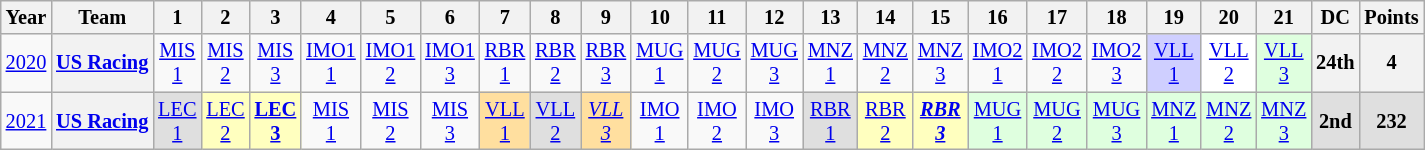<table class="wikitable" style="text-align:center; font-size:85%;">
<tr>
<th>Year</th>
<th>Team</th>
<th>1</th>
<th>2</th>
<th>3</th>
<th>4</th>
<th>5</th>
<th>6</th>
<th>7</th>
<th>8</th>
<th>9</th>
<th>10</th>
<th>11</th>
<th>12</th>
<th>13</th>
<th>14</th>
<th>15</th>
<th>16</th>
<th>17</th>
<th>18</th>
<th>19</th>
<th>20</th>
<th>21</th>
<th>DC</th>
<th>Points</th>
</tr>
<tr>
<td><a href='#'>2020</a></td>
<th nowrap><a href='#'>US Racing</a></th>
<td><a href='#'>MIS<br>1</a></td>
<td><a href='#'>MIS<br>2</a></td>
<td><a href='#'>MIS<br>3</a></td>
<td><a href='#'>IMO1<br>1</a></td>
<td><a href='#'>IMO1<br>2</a></td>
<td><a href='#'>IMO1<br>3</a></td>
<td><a href='#'>RBR<br>1</a></td>
<td><a href='#'>RBR<br>2</a></td>
<td><a href='#'>RBR<br>3</a></td>
<td><a href='#'>MUG<br>1</a></td>
<td><a href='#'>MUG<br>2</a></td>
<td><a href='#'>MUG<br>3</a></td>
<td><a href='#'>MNZ<br>1</a></td>
<td><a href='#'>MNZ<br>2</a></td>
<td><a href='#'>MNZ<br>3</a></td>
<td><a href='#'>IMO2<br>1</a></td>
<td><a href='#'>IMO2<br>2</a></td>
<td><a href='#'>IMO2<br>3</a></td>
<td style="background:#CFCFFF;"><a href='#'>VLL<br>1</a><br></td>
<td style="background:#FFFFFF;"><a href='#'>VLL<br>2</a><br></td>
<td style="background:#DFFFDF;"><a href='#'>VLL<br>3</a><br></td>
<th>24th</th>
<th>4</th>
</tr>
<tr>
<td><a href='#'>2021</a></td>
<th nowrap><a href='#'>US Racing</a></th>
<td style="background:#DFDFDF;"><a href='#'>LEC<br>1</a><br></td>
<td style="background:#FFFFBF;"><a href='#'>LEC<br>2</a><br></td>
<td style="background:#FFFFBF;"><strong><a href='#'>LEC<br>3</a></strong><br></td>
<td><a href='#'>MIS<br>1</a></td>
<td><a href='#'>MIS<br>2</a></td>
<td><a href='#'>MIS<br>3</a></td>
<td style="background:#FFDF9F;"><a href='#'>VLL<br>1</a><br></td>
<td style="background:#DFDFDF;"><a href='#'>VLL<br>2</a><br></td>
<td style="background:#FFDF9F;"><em><a href='#'>VLL<br>3</a></em><br></td>
<td><a href='#'>IMO<br>1</a></td>
<td><a href='#'>IMO<br>2</a></td>
<td><a href='#'>IMO<br>3</a></td>
<td style="background:#DFDFDF;"><a href='#'>RBR<br>1</a><br></td>
<td style="background:#FFFFBF;"><a href='#'>RBR<br>2</a><br></td>
<td style="background:#FFFFBF;"><strong><em><a href='#'>RBR<br>3</a></em></strong><br></td>
<td style="background:#DFFFDF;"><a href='#'>MUG<br>1</a><br></td>
<td style="background:#DFFFDF;"><a href='#'>MUG<br>2</a><br></td>
<td style="background:#DFFFDF;"><a href='#'>MUG<br>3</a><br></td>
<td style="background:#DFFFDF;"><a href='#'>MNZ<br>1</a><br></td>
<td style="background:#DFFFDF;"><a href='#'>MNZ<br>2</a><br></td>
<td style="background:#DFFFDF;"><a href='#'>MNZ<br>3</a><br></td>
<th style="background:#DFDFDF;">2nd</th>
<th style="background:#DFDFDF;">232</th>
</tr>
</table>
